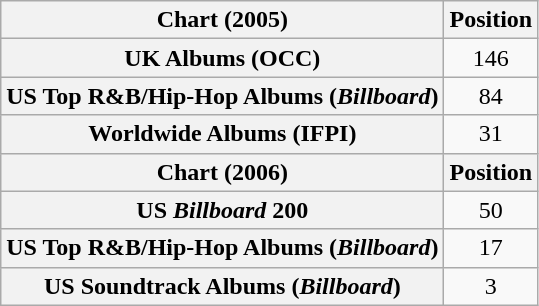<table class="wikitable plainrowheaders" style="text-align:center">
<tr>
<th scope="col">Chart (2005)</th>
<th scope="col">Position</th>
</tr>
<tr>
<th scope="row">UK Albums (OCC)</th>
<td>146</td>
</tr>
<tr>
<th scope="row">US Top R&B/Hip-Hop Albums (<em>Billboard</em>)</th>
<td>84</td>
</tr>
<tr>
<th scope="row">Worldwide Albums (IFPI)</th>
<td>31</td>
</tr>
<tr>
<th scope="col">Chart (2006)</th>
<th scope="col">Position</th>
</tr>
<tr>
<th scope="row">US <em>Billboard</em> 200</th>
<td>50</td>
</tr>
<tr>
<th scope="row">US Top R&B/Hip-Hop Albums (<em>Billboard</em>)</th>
<td>17</td>
</tr>
<tr>
<th scope="row">US Soundtrack Albums (<em>Billboard</em>)</th>
<td>3</td>
</tr>
</table>
